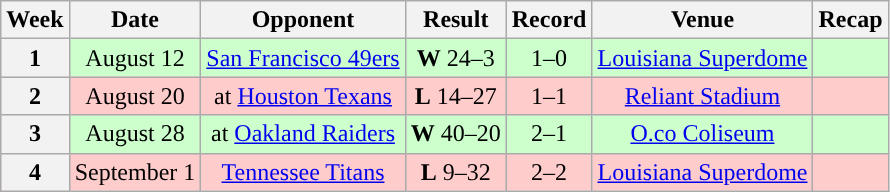<table class="wikitable" style="text-align:center">
<tr>
<th>Week</th>
<th>Date</th>
<th>Opponent</th>
<th>Result</th>
<th>Record</th>
<th>Venue</th>
<th>Recap</th>
</tr>
<tr style="background:#cfc">
<th>1</th>
<td>August 12</td>
<td><a href='#'>San Francisco 49ers</a></td>
<td><strong>W</strong> 24–3</td>
<td>1–0</td>
<td><a href='#'>Louisiana Superdome</a></td>
<td></td>
</tr>
<tr style="background:#fcc">
<th>2</th>
<td>August 20</td>
<td>at <a href='#'>Houston Texans</a></td>
<td><strong>L</strong> 14–27</td>
<td>1–1</td>
<td><a href='#'>Reliant Stadium</a></td>
<td></td>
</tr>
<tr style="background:#cfc">
<th>3</th>
<td>August 28</td>
<td>at <a href='#'>Oakland Raiders</a></td>
<td><strong>W</strong> 40–20</td>
<td>2–1</td>
<td><a href='#'>O.co Coliseum</a></td>
<td></td>
</tr>
<tr style="background:#fcc">
<th>4</th>
<td>September 1</td>
<td><a href='#'>Tennessee Titans</a></td>
<td><strong>L</strong> 9–32</td>
<td>2–2</td>
<td><a href='#'>Louisiana Superdome</a></td>
<td></td>
</tr>
</table>
